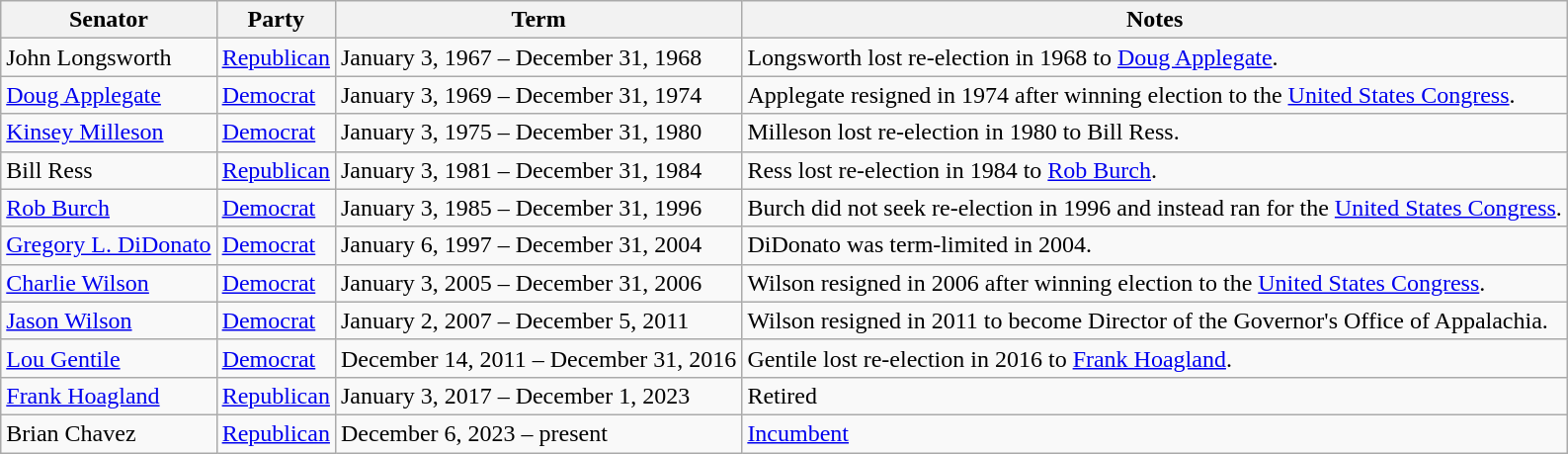<table class=wikitable>
<tr valign=bottom>
<th>Senator</th>
<th>Party</th>
<th>Term</th>
<th>Notes</th>
</tr>
<tr>
<td>John Longsworth</td>
<td><a href='#'>Republican</a></td>
<td>January 3, 1967 – December 31, 1968</td>
<td>Longsworth lost re-election in 1968 to <a href='#'>Doug Applegate</a>.</td>
</tr>
<tr>
<td><a href='#'>Doug Applegate</a></td>
<td><a href='#'>Democrat</a></td>
<td>January 3, 1969 – December 31, 1974</td>
<td>Applegate resigned in 1974 after winning election to the <a href='#'>United States Congress</a>.</td>
</tr>
<tr>
<td><a href='#'>Kinsey Milleson</a></td>
<td><a href='#'>Democrat</a></td>
<td>January 3, 1975 – December 31, 1980</td>
<td>Milleson lost re-election in 1980 to Bill Ress.</td>
</tr>
<tr>
<td>Bill Ress</td>
<td><a href='#'>Republican</a></td>
<td>January 3, 1981 – December 31, 1984</td>
<td>Ress lost re-election in 1984 to <a href='#'>Rob Burch</a>.</td>
</tr>
<tr>
<td><a href='#'>Rob Burch</a></td>
<td><a href='#'>Democrat</a></td>
<td>January 3, 1985 – December 31, 1996</td>
<td>Burch did not seek re-election in 1996 and instead ran for the <a href='#'>United States Congress</a>.</td>
</tr>
<tr>
<td><a href='#'>Gregory L. DiDonato</a></td>
<td><a href='#'>Democrat</a></td>
<td>January 6, 1997 – December 31, 2004</td>
<td>DiDonato was term-limited in 2004.</td>
</tr>
<tr>
<td><a href='#'>Charlie Wilson</a></td>
<td><a href='#'>Democrat</a></td>
<td>January 3, 2005 – December 31, 2006</td>
<td>Wilson resigned in 2006 after winning election to the <a href='#'>United States Congress</a>.</td>
</tr>
<tr>
<td><a href='#'>Jason Wilson</a></td>
<td><a href='#'>Democrat</a></td>
<td>January 2, 2007 – December 5, 2011</td>
<td>Wilson resigned in 2011 to become Director of the Governor's Office of Appalachia.</td>
</tr>
<tr>
<td><a href='#'>Lou Gentile</a></td>
<td><a href='#'>Democrat</a></td>
<td>December 14, 2011 – December 31, 2016</td>
<td>Gentile lost re-election in 2016 to <a href='#'>Frank Hoagland</a>.</td>
</tr>
<tr>
<td><a href='#'>Frank Hoagland</a></td>
<td><a href='#'>Republican</a></td>
<td>January 3, 2017 – December 1, 2023</td>
<td>Retired</td>
</tr>
<tr>
<td>Brian Chavez</td>
<td><a href='#'>Republican</a></td>
<td>December 6, 2023 – present</td>
<td><a href='#'>Incumbent</a></td>
</tr>
</table>
